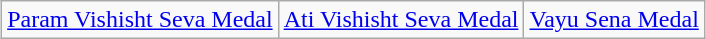<table class="wikitable" style="margin:1em auto; text-align:center;">
<tr>
<td style="text-align:center;"><a href='#'>Param Vishisht Seva Medal</a></td>
<td style="text-align:center;"><a href='#'>Ati Vishisht Seva Medal</a></td>
<td style="text-align:center;"><a href='#'>Vayu Sena Medal</a></td>
</tr>
</table>
